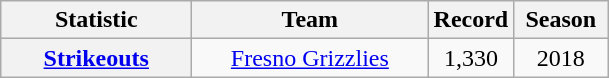<table class="wikitable sortable plainrowheaders" style="text-align:center">
<tr>
<th scope="col" width="120px">Statistic</th>
<th scope="col" width="150px">Team</th>
<th scope="col" class="unsortable" width="50px">Record</th>
<th scope="col" width="55px">Season</th>
</tr>
<tr>
<th scope="row" style="text-align:center"><a href='#'>Strikeouts</a></th>
<td><a href='#'>Fresno Grizzlies</a></td>
<td>1,330</td>
<td>2018</td>
</tr>
</table>
